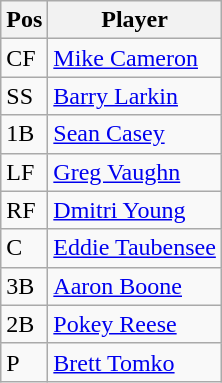<table class="wikitable">
<tr>
<th>Pos</th>
<th>Player</th>
</tr>
<tr>
<td>CF</td>
<td><a href='#'>Mike Cameron</a></td>
</tr>
<tr>
<td>SS</td>
<td><a href='#'>Barry Larkin</a></td>
</tr>
<tr>
<td>1B</td>
<td><a href='#'>Sean Casey</a></td>
</tr>
<tr>
<td>LF</td>
<td><a href='#'>Greg Vaughn</a></td>
</tr>
<tr>
<td>RF</td>
<td><a href='#'>Dmitri Young</a></td>
</tr>
<tr>
<td>C</td>
<td><a href='#'>Eddie Taubensee</a></td>
</tr>
<tr>
<td>3B</td>
<td><a href='#'>Aaron Boone</a></td>
</tr>
<tr>
<td>2B</td>
<td><a href='#'>Pokey Reese</a></td>
</tr>
<tr>
<td>P</td>
<td><a href='#'>Brett Tomko</a></td>
</tr>
</table>
